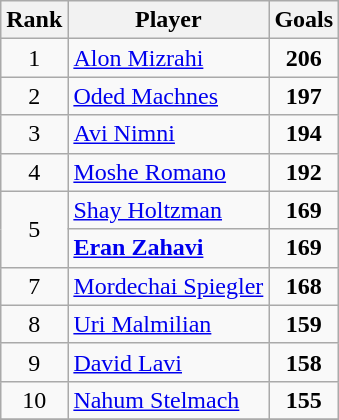<table class="wikitable sortable" style="text-align:center">
<tr>
<th>Rank</th>
<th>Player</th>
<th>Goals</th>
</tr>
<tr>
<td>1</td>
<td style="text-align:left;"> <a href='#'>Alon Mizrahi</a></td>
<td><strong>206</strong></td>
</tr>
<tr>
<td>2</td>
<td style="text-align:left;"> <a href='#'>Oded Machnes</a></td>
<td><strong>197</strong></td>
</tr>
<tr>
<td>3</td>
<td style="text-align:left;"> <a href='#'>Avi Nimni</a></td>
<td><strong>194</strong></td>
</tr>
<tr>
<td>4</td>
<td style="text-align:left;"> <a href='#'>Moshe Romano</a></td>
<td><strong>192</strong></td>
</tr>
<tr>
<td rowspan="2">5</td>
<td style="text-align:left;"> <a href='#'>Shay Holtzman</a></td>
<td><strong>169</strong></td>
</tr>
<tr>
<td style="text-align:left;"> <strong><a href='#'>Eran Zahavi</a></strong></td>
<td><strong>169</strong></td>
</tr>
<tr>
<td>7</td>
<td style="text-align:left;"> <a href='#'>Mordechai Spiegler</a></td>
<td><strong>168</strong></td>
</tr>
<tr>
<td>8</td>
<td style="text-align:left;"> <a href='#'>Uri Malmilian</a></td>
<td><strong>159</strong></td>
</tr>
<tr>
<td>9</td>
<td style="text-align:left;"> <a href='#'>David Lavi</a></td>
<td><strong>158</strong></td>
</tr>
<tr>
<td>10</td>
<td style="text-align:left;"> <a href='#'>Nahum Stelmach</a></td>
<td><strong>155</strong></td>
</tr>
<tr>
</tr>
</table>
